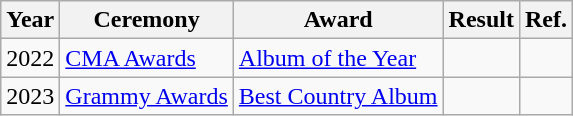<table class="wikitable plainrowheaders">
<tr>
<th scope="col">Year</th>
<th scope="col">Ceremony</th>
<th scope="col">Award</th>
<th scope="col">Result</th>
<th scope="col">Ref.</th>
</tr>
<tr>
<td>2022</td>
<td><a href='#'>CMA Awards</a></td>
<td><a href='#'>Album of the Year</a></td>
<td></td>
<td></td>
</tr>
<tr>
<td>2023</td>
<td><a href='#'>Grammy Awards</a></td>
<td><a href='#'>Best Country Album</a></td>
<td></td>
<td></td>
</tr>
</table>
